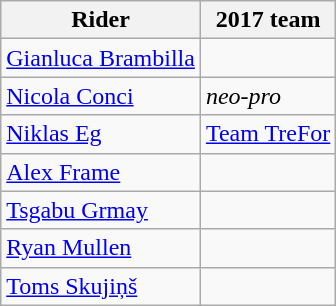<table class="wikitable">
<tr>
<th>Rider</th>
<th>2017 team</th>
</tr>
<tr>
<td><a href='#'>Gianluca Brambilla</a></td>
<td></td>
</tr>
<tr>
<td><a href='#'>Nicola Conci</a></td>
<td><em>neo-pro</em></td>
</tr>
<tr>
<td><a href='#'>Niklas Eg</a></td>
<td><a href='#'>Team TreFor</a></td>
</tr>
<tr>
<td><a href='#'>Alex Frame</a></td>
<td></td>
</tr>
<tr>
<td><a href='#'>Tsgabu Grmay</a></td>
<td></td>
</tr>
<tr>
<td><a href='#'>Ryan Mullen</a></td>
<td></td>
</tr>
<tr>
<td><a href='#'>Toms Skujiņš</a></td>
<td></td>
</tr>
</table>
